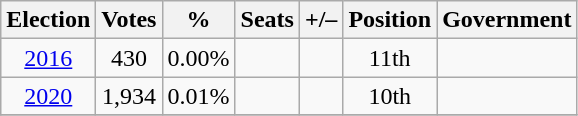<table class=wikitable style=text-align:center>
<tr>
<th>Election</th>
<th>Votes</th>
<th>%</th>
<th>Seats</th>
<th>+/–</th>
<th>Position</th>
<th>Government</th>
</tr>
<tr>
<td><a href='#'>2016</a></td>
<td>430</td>
<td>0.00%</td>
<td></td>
<td></td>
<td>11th</td>
<td></td>
</tr>
<tr>
<td><a href='#'>2020</a></td>
<td>1,934</td>
<td>0.01%</td>
<td></td>
<td></td>
<td> 10th</td>
<td></td>
</tr>
<tr>
</tr>
</table>
